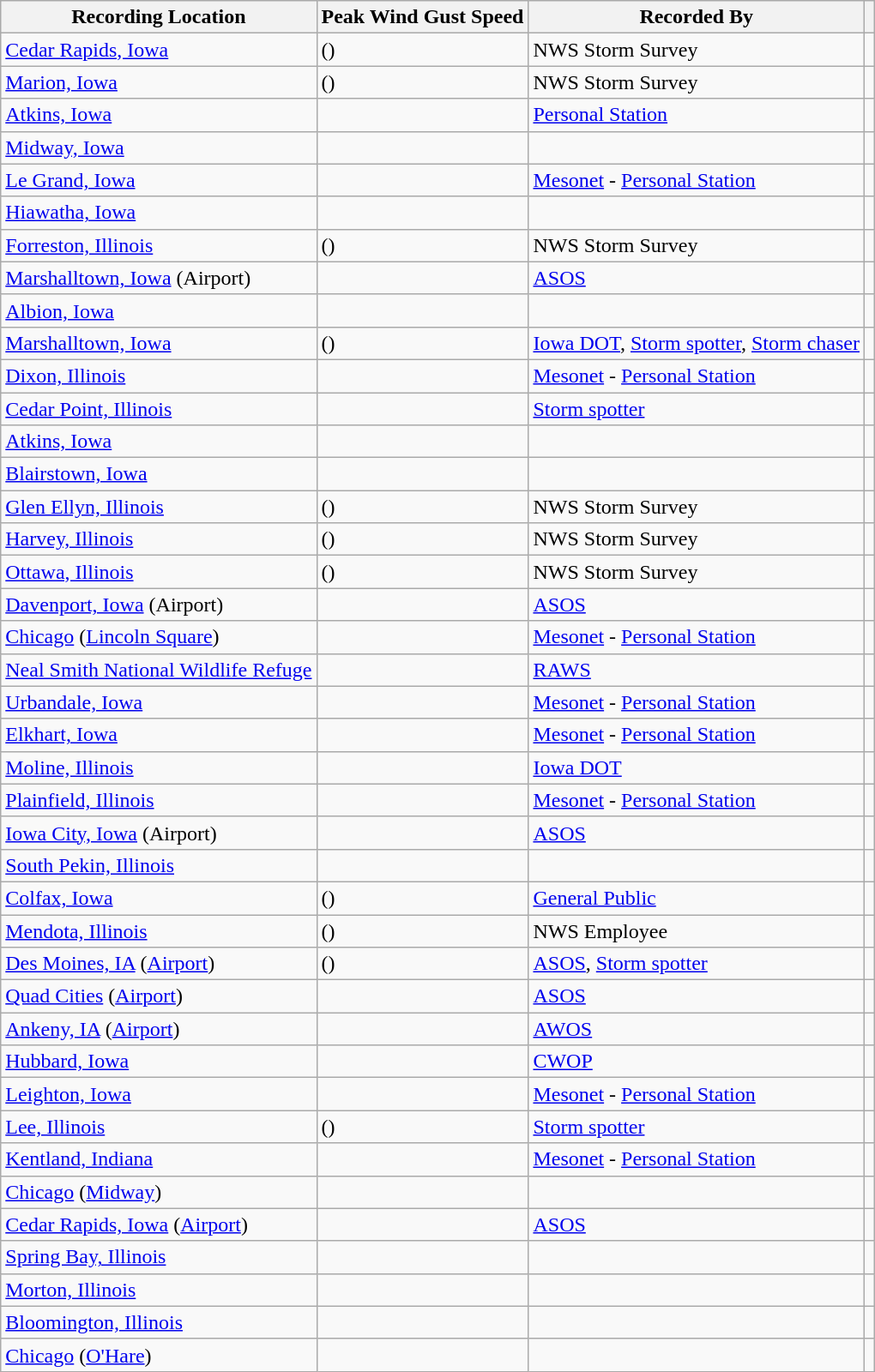<table class="wikitable sortable mw-collapsible">
<tr>
<th>Recording Location</th>
<th>Peak Wind Gust Speed</th>
<th>Recorded By</th>
<th></th>
</tr>
<tr>
<td><a href='#'>Cedar Rapids, Iowa</a></td>
<td>() </td>
<td>NWS Storm Survey</td>
<td></td>
</tr>
<tr>
<td><a href='#'>Marion, Iowa</a></td>
<td>() </td>
<td>NWS Storm Survey</td>
<td></td>
</tr>
<tr>
<td><a href='#'>Atkins, Iowa</a></td>
<td></td>
<td><a href='#'>Personal Station</a></td>
<td></td>
</tr>
<tr>
<td><a href='#'>Midway, Iowa</a></td>
<td></td>
<td></td>
<td></td>
</tr>
<tr>
<td><a href='#'>Le Grand, Iowa</a></td>
<td></td>
<td><a href='#'>Mesonet</a> - <a href='#'>Personal Station</a></td>
<td></td>
</tr>
<tr>
<td><a href='#'>Hiawatha, Iowa</a></td>
<td></td>
<td></td>
<td></td>
</tr>
<tr>
<td><a href='#'>Forreston, Illinois</a></td>
<td>() </td>
<td>NWS Storm Survey</td>
<td></td>
</tr>
<tr>
<td><a href='#'>Marshalltown, Iowa</a> (Airport)</td>
<td></td>
<td><a href='#'>ASOS</a></td>
<td></td>
</tr>
<tr>
<td><a href='#'>Albion, Iowa</a></td>
<td></td>
<td></td>
<td></td>
</tr>
<tr>
<td><a href='#'>Marshalltown, Iowa</a></td>
<td>() </td>
<td><a href='#'>Iowa DOT</a>, <a href='#'>Storm spotter</a>, <a href='#'>Storm chaser</a></td>
<td></td>
</tr>
<tr>
<td><a href='#'>Dixon, Illinois</a></td>
<td></td>
<td><a href='#'>Mesonet</a> - <a href='#'>Personal Station</a></td>
<td></td>
</tr>
<tr>
<td><a href='#'>Cedar Point, Illinois</a></td>
<td></td>
<td><a href='#'>Storm spotter</a></td>
<td></td>
</tr>
<tr>
<td><a href='#'>Atkins, Iowa</a></td>
<td></td>
<td></td>
<td></td>
</tr>
<tr>
<td><a href='#'>Blairstown, Iowa</a></td>
<td></td>
<td></td>
<td></td>
</tr>
<tr>
<td><a href='#'>Glen Ellyn, Illinois</a></td>
<td>() </td>
<td>NWS Storm Survey</td>
<td></td>
</tr>
<tr>
<td><a href='#'>Harvey, Illinois</a></td>
<td>() </td>
<td>NWS Storm Survey</td>
<td></td>
</tr>
<tr>
<td><a href='#'>Ottawa, Illinois</a></td>
<td>() </td>
<td>NWS Storm Survey</td>
<td></td>
</tr>
<tr>
<td><a href='#'>Davenport, Iowa</a> (Airport)</td>
<td></td>
<td><a href='#'>ASOS</a></td>
<td></td>
</tr>
<tr>
<td><a href='#'>Chicago</a> (<a href='#'>Lincoln Square</a>)</td>
<td></td>
<td><a href='#'>Mesonet</a> - <a href='#'>Personal Station</a></td>
<td></td>
</tr>
<tr>
<td><a href='#'>Neal Smith National Wildlife Refuge</a></td>
<td></td>
<td><a href='#'>RAWS</a></td>
<td></td>
</tr>
<tr>
<td><a href='#'>Urbandale, Iowa</a></td>
<td></td>
<td><a href='#'>Mesonet</a> - <a href='#'>Personal Station</a></td>
<td></td>
</tr>
<tr>
<td><a href='#'>Elkhart, Iowa</a></td>
<td></td>
<td><a href='#'>Mesonet</a> - <a href='#'>Personal Station</a></td>
<td></td>
</tr>
<tr>
<td><a href='#'>Moline, Illinois</a></td>
<td></td>
<td><a href='#'>Iowa DOT</a></td>
<td></td>
</tr>
<tr>
<td><a href='#'>Plainfield, Illinois</a></td>
<td></td>
<td><a href='#'>Mesonet</a> - <a href='#'>Personal Station</a></td>
<td></td>
</tr>
<tr>
<td><a href='#'>Iowa City, Iowa</a> (Airport)</td>
<td></td>
<td><a href='#'>ASOS</a></td>
<td></td>
</tr>
<tr>
<td><a href='#'>South Pekin, Illinois</a></td>
<td></td>
<td></td>
<td></td>
</tr>
<tr>
<td><a href='#'>Colfax, Iowa</a></td>
<td>() </td>
<td><a href='#'>General Public</a></td>
<td></td>
</tr>
<tr>
<td><a href='#'>Mendota, Illinois</a></td>
<td>() </td>
<td>NWS Employee</td>
<td></td>
</tr>
<tr>
<td><a href='#'>Des Moines, IA</a> (<a href='#'>Airport</a>)</td>
<td>() </td>
<td><a href='#'>ASOS</a>, <a href='#'>Storm spotter</a></td>
<td></td>
</tr>
<tr>
<td><a href='#'>Quad Cities</a> (<a href='#'>Airport</a>)</td>
<td></td>
<td><a href='#'>ASOS</a></td>
<td></td>
</tr>
<tr>
<td><a href='#'>Ankeny, IA</a> (<a href='#'>Airport</a>)</td>
<td></td>
<td><a href='#'>AWOS</a></td>
<td></td>
</tr>
<tr>
<td><a href='#'>Hubbard, Iowa</a></td>
<td></td>
<td><a href='#'>CWOP</a></td>
<td></td>
</tr>
<tr>
<td><a href='#'>Leighton, Iowa</a></td>
<td></td>
<td><a href='#'>Mesonet</a> - <a href='#'>Personal Station</a></td>
<td></td>
</tr>
<tr>
<td><a href='#'>Lee, Illinois</a></td>
<td>() </td>
<td><a href='#'>Storm spotter</a></td>
<td></td>
</tr>
<tr>
<td><a href='#'>Kentland, Indiana</a></td>
<td></td>
<td><a href='#'>Mesonet</a> - <a href='#'>Personal Station</a></td>
<td></td>
</tr>
<tr>
<td><a href='#'>Chicago</a> (<a href='#'>Midway</a>)</td>
<td></td>
<td></td>
<td></td>
</tr>
<tr>
<td><a href='#'>Cedar Rapids, Iowa</a> (<a href='#'>Airport</a>)</td>
<td></td>
<td><a href='#'>ASOS</a></td>
<td></td>
</tr>
<tr>
<td><a href='#'>Spring Bay, Illinois</a></td>
<td></td>
<td></td>
<td></td>
</tr>
<tr>
<td><a href='#'>Morton, Illinois</a></td>
<td></td>
<td></td>
<td></td>
</tr>
<tr>
<td><a href='#'>Bloomington, Illinois</a></td>
<td></td>
<td></td>
<td></td>
</tr>
<tr>
<td><a href='#'>Chicago</a> (<a href='#'>O'Hare</a>)</td>
<td></td>
<td></td>
<td></td>
</tr>
</table>
